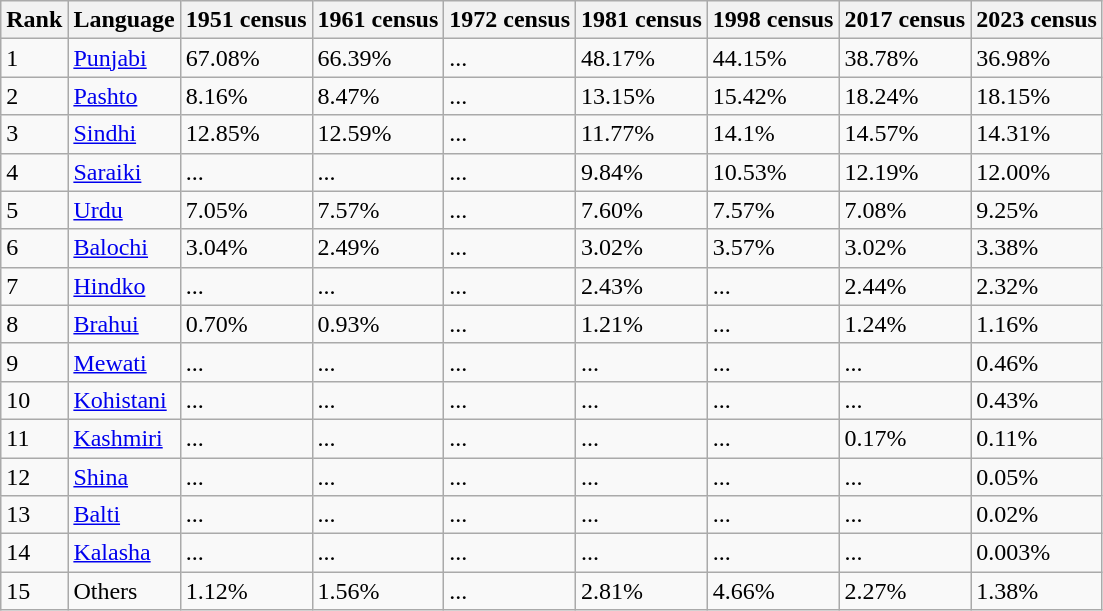<table class="sortable wikitable">
<tr>
<th>Rank</th>
<th>Language</th>
<th>1951 census</th>
<th>1961 census</th>
<th>1972 census</th>
<th>1981 census</th>
<th>1998 census</th>
<th>2017 census</th>
<th>2023 census</th>
</tr>
<tr>
<td>1</td>
<td><a href='#'>Punjabi</a></td>
<td>67.08%</td>
<td>66.39%</td>
<td>...</td>
<td>48.17%</td>
<td>44.15%</td>
<td>38.78%</td>
<td>36.98%</td>
</tr>
<tr>
<td>2</td>
<td><a href='#'>Pashto</a></td>
<td>8.16%</td>
<td>8.47%</td>
<td>...</td>
<td>13.15%</td>
<td>15.42%</td>
<td>18.24%</td>
<td>18.15%</td>
</tr>
<tr>
<td>3</td>
<td><a href='#'>Sindhi</a></td>
<td>12.85%</td>
<td>12.59%</td>
<td>...</td>
<td>11.77%</td>
<td>14.1%</td>
<td>14.57%</td>
<td>14.31%</td>
</tr>
<tr>
<td>4</td>
<td><a href='#'>Saraiki</a></td>
<td>...</td>
<td>...</td>
<td>...</td>
<td>9.84%</td>
<td>10.53%</td>
<td>12.19%</td>
<td>12.00%</td>
</tr>
<tr>
<td>5</td>
<td><a href='#'>Urdu</a></td>
<td>7.05%</td>
<td>7.57%</td>
<td>...</td>
<td>7.60%</td>
<td>7.57%</td>
<td>7.08%</td>
<td>9.25%</td>
</tr>
<tr>
<td>6</td>
<td><a href='#'>Balochi</a></td>
<td>3.04%</td>
<td>2.49%</td>
<td>...</td>
<td>3.02%</td>
<td>3.57%</td>
<td>3.02%</td>
<td>3.38%</td>
</tr>
<tr>
<td>7</td>
<td><a href='#'>Hindko</a></td>
<td>...</td>
<td>...</td>
<td>...</td>
<td>2.43%</td>
<td>...</td>
<td>2.44%</td>
<td>2.32%</td>
</tr>
<tr>
<td>8</td>
<td><a href='#'>Brahui</a></td>
<td>0.70%</td>
<td>0.93%</td>
<td>...</td>
<td>1.21%</td>
<td>...</td>
<td>1.24%</td>
<td>1.16%</td>
</tr>
<tr>
<td>9</td>
<td><a href='#'>Mewati</a></td>
<td>...</td>
<td>...</td>
<td>...</td>
<td>...</td>
<td>...</td>
<td>...</td>
<td>0.46%</td>
</tr>
<tr>
<td>10</td>
<td><a href='#'>Kohistani</a></td>
<td>...</td>
<td>...</td>
<td>...</td>
<td>...</td>
<td>...</td>
<td>...</td>
<td>0.43%</td>
</tr>
<tr>
<td>11</td>
<td><a href='#'>Kashmiri</a></td>
<td>...</td>
<td>...</td>
<td>...</td>
<td>...</td>
<td>...</td>
<td>0.17%</td>
<td>0.11%</td>
</tr>
<tr>
<td>12</td>
<td><a href='#'>Shina</a></td>
<td>...</td>
<td>...</td>
<td>...</td>
<td>...</td>
<td>...</td>
<td>...</td>
<td>0.05%</td>
</tr>
<tr>
<td>13</td>
<td><a href='#'>Balti</a></td>
<td>...</td>
<td>...</td>
<td>...</td>
<td>...</td>
<td>...</td>
<td>...</td>
<td>0.02%</td>
</tr>
<tr>
<td>14</td>
<td><a href='#'>Kalasha</a></td>
<td>...</td>
<td>...</td>
<td>...</td>
<td>...</td>
<td>...</td>
<td>...</td>
<td>0.003%</td>
</tr>
<tr>
<td>15</td>
<td>Others</td>
<td>1.12%</td>
<td>1.56%</td>
<td>...</td>
<td>2.81%</td>
<td>4.66%</td>
<td>2.27%</td>
<td>1.38%</td>
</tr>
</table>
